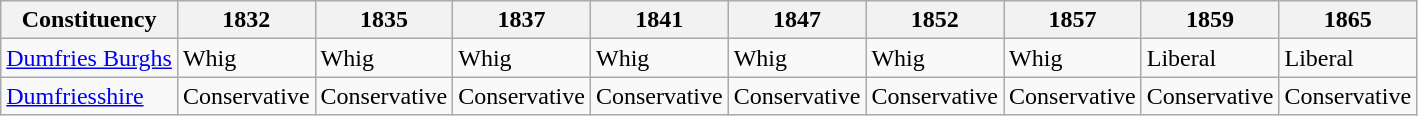<table class=wikitable sortable>
<tr>
<th>Constituency</th>
<th>1832</th>
<th>1835</th>
<th>1837</th>
<th>1841</th>
<th>1847</th>
<th>1852</th>
<th>1857</th>
<th>1859</th>
<th>1865</th>
</tr>
<tr>
<td><a href='#'>Dumfries Burghs</a></td>
<td bgcolor=>Whig</td>
<td bgcolor=>Whig</td>
<td bgcolor=>Whig</td>
<td bgcolor=>Whig</td>
<td bgcolor=>Whig</td>
<td bgcolor=>Whig</td>
<td bgcolor=>Whig</td>
<td bgcolor=>Liberal</td>
<td bgcolor=>Liberal</td>
</tr>
<tr>
<td><a href='#'>Dumfriesshire</a></td>
<td bgcolor=>Conservative</td>
<td bgcolor=>Conservative</td>
<td bgcolor=>Conservative</td>
<td bgcolor=>Conservative</td>
<td bgcolor=>Conservative</td>
<td bgcolor=>Conservative</td>
<td bgcolor=>Conservative</td>
<td bgcolor=>Conservative</td>
<td bgcolor=>Conservative</td>
</tr>
</table>
